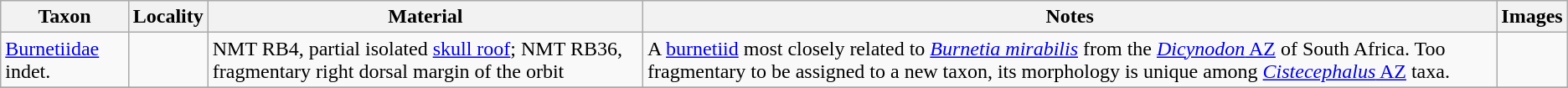<table class="wikitable sortable">
<tr>
<th>Taxon</th>
<th>Locality</th>
<th class="unsortable">Material</th>
<th class="unsortable">Notes</th>
<th class="unsortable">Images</th>
</tr>
<tr>
<td><a href='#'>Burnetiidae</a> indet.</td>
<td></td>
<td>NMT RB4, partial isolated <a href='#'>skull roof</a>; NMT RB36, fragmentary right dorsal margin of the orbit</td>
<td>A <a href='#'>burnetiid</a> most closely related to <em><a href='#'>Burnetia mirabilis</a></em> from the <a href='#'><em>Dicynodon</em> AZ</a> of South Africa. Too fragmentary to be assigned to a new taxon, its morphology is unique among <a href='#'><em>Cistecephalus</em> AZ</a> taxa.</td>
<td></td>
</tr>
<tr>
</tr>
</table>
